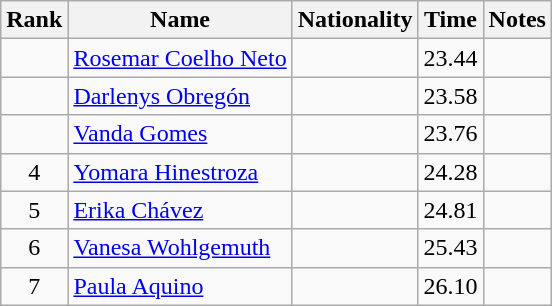<table class="wikitable sortable" style="text-align:center">
<tr>
<th>Rank</th>
<th>Name</th>
<th>Nationality</th>
<th>Time</th>
<th>Notes</th>
</tr>
<tr>
<td></td>
<td align=left><a href='#'>Rosemar Coelho Neto</a></td>
<td align=left></td>
<td>23.44</td>
<td></td>
</tr>
<tr>
<td></td>
<td align=left><a href='#'>Darlenys Obregón</a></td>
<td align=left></td>
<td>23.58</td>
<td></td>
</tr>
<tr>
<td></td>
<td align=left><a href='#'>Vanda Gomes</a></td>
<td align=left></td>
<td>23.76</td>
<td></td>
</tr>
<tr>
<td>4</td>
<td align=left><a href='#'>Yomara Hinestroza</a></td>
<td align=left></td>
<td>24.28</td>
<td></td>
</tr>
<tr>
<td>5</td>
<td align=left><a href='#'>Erika Chávez</a></td>
<td align=left></td>
<td>24.81</td>
<td></td>
</tr>
<tr>
<td>6</td>
<td align=left><a href='#'>Vanesa Wohlgemuth</a></td>
<td align=left></td>
<td>25.43</td>
<td></td>
</tr>
<tr>
<td>7</td>
<td align=left><a href='#'>Paula Aquino</a></td>
<td align=left></td>
<td>26.10</td>
<td></td>
</tr>
</table>
